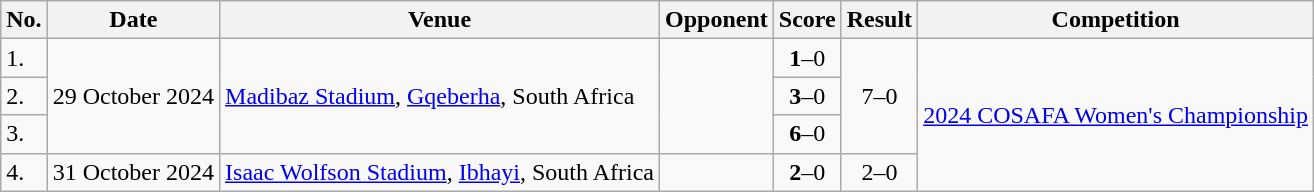<table class="wikitable">
<tr>
<th>No.</th>
<th>Date</th>
<th>Venue</th>
<th>Opponent</th>
<th>Score</th>
<th>Result</th>
<th>Competition</th>
</tr>
<tr>
<td>1.</td>
<td rowspan=3>29 October 2024</td>
<td rowspan=3><a href='#'>Madibaz Stadium</a>, <a href='#'>Gqeberha</a>, South Africa</td>
<td rowspan=3></td>
<td align=center><strong>1</strong>–0</td>
<td rowspan=3 align=center>7–0</td>
<td rowspan=4><a href='#'>2024 COSAFA Women's Championship</a></td>
</tr>
<tr>
<td>2.</td>
<td align=center><strong>3</strong>–0</td>
</tr>
<tr>
<td>3.</td>
<td align=center><strong>6</strong>–0</td>
</tr>
<tr>
<td>4.</td>
<td>31 October 2024</td>
<td><a href='#'>Isaac Wolfson Stadium</a>, <a href='#'>Ibhayi</a>, South Africa</td>
<td></td>
<td align=center><strong>2</strong>–0</td>
<td align=center>2–0</td>
</tr>
</table>
